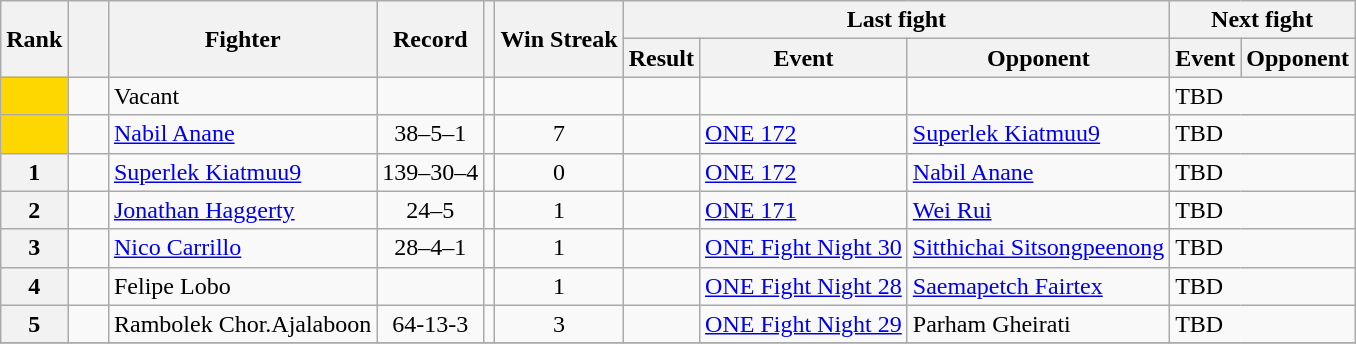<table class="wikitable" style="display: inline-table;">
<tr>
<th rowspan=2>Rank</th>
<th width=3% rowspan=2></th>
<th rowspan=2>Fighter</th>
<th rowspan=2>Record</th>
<th rowspan=2></th>
<th rowspan=2>Win Streak</th>
<th colspan=3>Last fight</th>
<th colspan=2>Next fight</th>
</tr>
<tr>
<th>Result</th>
<th>Event</th>
<th>Opponent</th>
<th>Event</th>
<th>Opponent</th>
</tr>
<tr>
<th style="background:gold"></th>
<td></td>
<td>Vacant</td>
<td align="center"></td>
<td align="center"></td>
<td align=center></td>
<td></td>
<td></td>
<td></td>
<td colspan="2">TBD</td>
</tr>
<tr>
<th style="background:gold"></th>
<td></td>
<td><a href='#'>Nabil Anane</a></td>
<td align="center">38–5–1</td>
<td align="center"></td>
<td align="center">7</td>
<td></td>
<td><a href='#'>ONE 172</a></td>
<td><a href='#'>Superlek Kiatmuu9</a></td>
<td colspan="2">TBD</td>
</tr>
<tr>
<th>1</th>
<td></td>
<td><a href='#'>Superlek Kiatmuu9</a></td>
<td align="center">139–30–4</td>
<td align="center"></td>
<td align=center>0</td>
<td></td>
<td><a href='#'>ONE 172</a></td>
<td><a href='#'>Nabil Anane</a></td>
<td colspan="2">TBD</td>
</tr>
<tr>
<th>2</th>
<td></td>
<td><a href='#'>Jonathan Haggerty</a></td>
<td align="center">24–5</td>
<td align="center"></td>
<td align=center>1</td>
<td></td>
<td><a href='#'>ONE 171</a></td>
<td><a href='#'>Wei Rui</a></td>
<td colspan="2">TBD</td>
</tr>
<tr>
<th>3</th>
<td></td>
<td><a href='#'>Nico Carrillo</a></td>
<td align="center">28–4–1</td>
<td align="center"></td>
<td align=center>1</td>
<td></td>
<td><a href='#'>ONE Fight Night 30</a></td>
<td><a href='#'>Sitthichai Sitsongpeenong</a></td>
<td colspan="2">TBD</td>
</tr>
<tr>
<th>4</th>
<td></td>
<td>Felipe Lobo</td>
<td align="center"></td>
<td align="center"></td>
<td align="center">1</td>
<td></td>
<td><a href='#'>ONE Fight Night 28</a></td>
<td><a href='#'>Saemapetch Fairtex</a></td>
<td colspan="2">TBD</td>
</tr>
<tr>
<th>5</th>
<td></td>
<td>Rambolek Chor.Ajalaboon</td>
<td align="center">64-13-3</td>
<td align="center"></td>
<td align="center">3</td>
<td></td>
<td><a href='#'>ONE Fight Night 29</a></td>
<td>Parham Gheirati</td>
<td colspan="2">TBD</td>
</tr>
<tr>
</tr>
</table>
